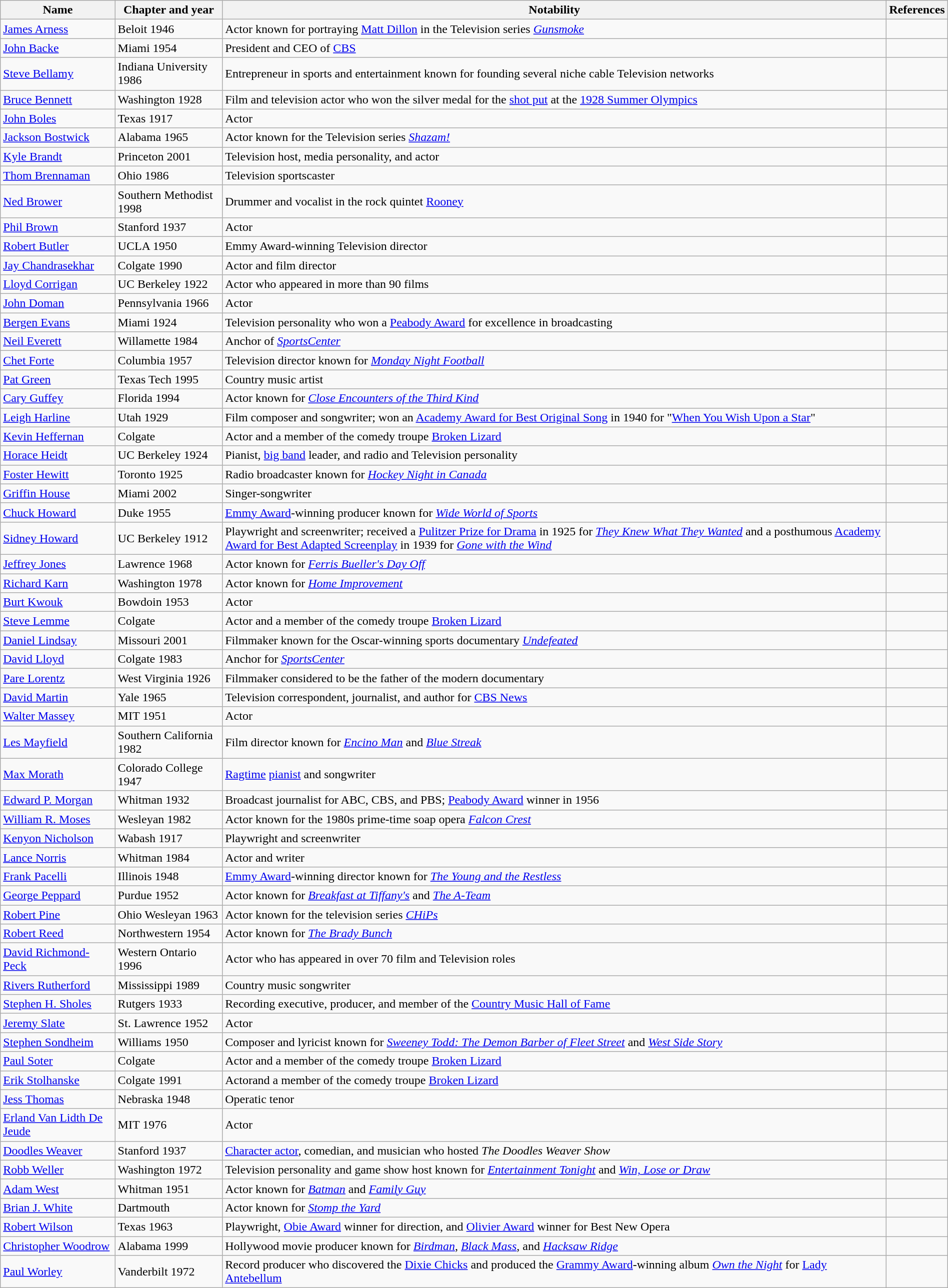<table class="wikitable sortable" style="width:100%;">
<tr>
<th>Name</th>
<th>Chapter and year</th>
<th>Notability</th>
<th>References</th>
</tr>
<tr>
<td><a href='#'>James Arness</a></td>
<td>Beloit 1946</td>
<td>Actor known for portraying <a href='#'>Matt Dillon</a> in the Television series <em><a href='#'>Gunsmoke</a></em></td>
<td></td>
</tr>
<tr>
<td><a href='#'>John Backe</a></td>
<td>Miami 1954</td>
<td>President and CEO of <a href='#'>CBS</a></td>
<td></td>
</tr>
<tr>
<td><a href='#'>Steve Bellamy</a></td>
<td>Indiana University 1986</td>
<td>Entrepreneur in sports and entertainment known for founding several niche cable Television networks</td>
<td></td>
</tr>
<tr>
<td><a href='#'>Bruce Bennett</a></td>
<td>Washington 1928</td>
<td>Film and television actor who won the silver medal for the <a href='#'>shot put</a> at the <a href='#'>1928 Summer Olympics</a></td>
<td></td>
</tr>
<tr>
<td><a href='#'>John Boles</a></td>
<td>Texas 1917</td>
<td>Actor</td>
<td></td>
</tr>
<tr>
<td><a href='#'>Jackson Bostwick</a></td>
<td>Alabama 1965</td>
<td>Actor known for the Television series <em><a href='#'>Shazam!</a></em></td>
<td></td>
</tr>
<tr>
<td><a href='#'>Kyle Brandt</a></td>
<td>Princeton 2001</td>
<td>Television host, media personality, and actor</td>
<td></td>
</tr>
<tr>
<td><a href='#'>Thom Brennaman</a></td>
<td>Ohio 1986</td>
<td>Television sportscaster</td>
<td></td>
</tr>
<tr>
<td><a href='#'>Ned Brower</a></td>
<td>Southern Methodist 1998</td>
<td>Drummer and vocalist in the rock quintet <a href='#'>Rooney</a></td>
<td></td>
</tr>
<tr>
<td><a href='#'>Phil Brown</a></td>
<td>Stanford 1937</td>
<td>Actor</td>
<td></td>
</tr>
<tr>
<td><a href='#'>Robert Butler</a></td>
<td>UCLA 1950</td>
<td>Emmy Award-winning Television director</td>
<td></td>
</tr>
<tr>
<td><a href='#'>Jay Chandrasekhar</a></td>
<td>Colgate 1990</td>
<td>Actor and film director</td>
<td></td>
</tr>
<tr>
<td><a href='#'>Lloyd Corrigan</a></td>
<td>UC Berkeley 1922</td>
<td>Actor who appeared in more than 90 films</td>
<td></td>
</tr>
<tr>
<td><a href='#'>John Doman</a></td>
<td>Pennsylvania 1966</td>
<td>Actor</td>
<td></td>
</tr>
<tr>
<td><a href='#'>Bergen Evans</a></td>
<td>Miami 1924</td>
<td>Television personality who won a <a href='#'>Peabody Award</a> for excellence in broadcasting</td>
<td></td>
</tr>
<tr>
<td><a href='#'>Neil Everett</a></td>
<td>Willamette 1984</td>
<td>Anchor of <em><a href='#'>SportsCenter</a></em></td>
<td></td>
</tr>
<tr>
<td><a href='#'>Chet Forte</a></td>
<td>Columbia 1957</td>
<td>Television director known for <em><a href='#'>Monday Night Football</a></em></td>
<td></td>
</tr>
<tr>
<td><a href='#'>Pat Green</a></td>
<td>Texas Tech 1995</td>
<td>Country music artist</td>
<td></td>
</tr>
<tr>
<td><a href='#'>Cary Guffey</a></td>
<td>Florida 1994</td>
<td>Actor known for <em><a href='#'>Close Encounters of the Third Kind</a></em></td>
<td></td>
</tr>
<tr>
<td><a href='#'>Leigh Harline</a></td>
<td>Utah 1929</td>
<td>Film composer and songwriter; won an <a href='#'>Academy Award for Best Original Song</a> in 1940 for "<a href='#'>When You Wish Upon a Star</a>"</td>
<td></td>
</tr>
<tr>
<td><a href='#'>Kevin Heffernan</a></td>
<td>Colgate</td>
<td>Actor and a member of the comedy troupe <a href='#'>Broken Lizard</a></td>
<td></td>
</tr>
<tr>
<td><a href='#'>Horace Heidt</a></td>
<td>UC Berkeley 1924</td>
<td>Pianist, <a href='#'>big band</a> leader, and radio and Television personality</td>
<td></td>
</tr>
<tr>
<td><a href='#'>Foster Hewitt</a></td>
<td>Toronto 1925</td>
<td>Radio broadcaster known for <em><a href='#'>Hockey Night in Canada</a></em></td>
<td></td>
</tr>
<tr>
<td><a href='#'>Griffin House</a></td>
<td>Miami 2002</td>
<td>Singer-songwriter</td>
<td></td>
</tr>
<tr>
<td><a href='#'>Chuck Howard</a></td>
<td>Duke 1955</td>
<td><a href='#'>Emmy Award</a>-winning producer known for <em><a href='#'>Wide World of Sports</a></em></td>
<td></td>
</tr>
<tr>
<td><a href='#'>Sidney Howard</a></td>
<td>UC Berkeley 1912</td>
<td>Playwright and screenwriter; received a <a href='#'>Pulitzer Prize for Drama</a> in 1925 for <em><a href='#'>They Knew What They Wanted</a></em> and a posthumous <a href='#'>Academy Award for Best Adapted Screenplay</a> in 1939 for <em><a href='#'>Gone with the Wind</a></em></td>
<td></td>
</tr>
<tr>
<td><a href='#'>Jeffrey Jones</a></td>
<td>Lawrence 1968</td>
<td>Actor known for <em><a href='#'>Ferris Bueller's Day Off</a></em></td>
<td></td>
</tr>
<tr>
<td><a href='#'>Richard Karn</a></td>
<td>Washington 1978</td>
<td>Actor known for <em><a href='#'>Home Improvement</a></em></td>
<td></td>
</tr>
<tr>
<td><a href='#'>Burt Kwouk</a></td>
<td>Bowdoin 1953</td>
<td>Actor</td>
<td></td>
</tr>
<tr>
<td><a href='#'>Steve Lemme</a></td>
<td>Colgate</td>
<td>Actor and a member of the comedy troupe <a href='#'>Broken Lizard</a></td>
<td></td>
</tr>
<tr>
<td><a href='#'>Daniel Lindsay</a></td>
<td>Missouri 2001</td>
<td>Filmmaker known for the Oscar-winning sports documentary <em><a href='#'>Undefeated</a></em></td>
<td></td>
</tr>
<tr>
<td><a href='#'>David Lloyd</a></td>
<td>Colgate 1983</td>
<td>Anchor for <em><a href='#'>SportsCenter</a></em></td>
<td></td>
</tr>
<tr>
<td><a href='#'>Pare Lorentz</a></td>
<td>West Virginia 1926</td>
<td>Filmmaker considered to be the father of the modern documentary</td>
<td></td>
</tr>
<tr>
<td><a href='#'>David Martin</a></td>
<td>Yale 1965</td>
<td>Television correspondent, journalist, and author for <a href='#'>CBS News</a></td>
<td></td>
</tr>
<tr>
<td><a href='#'>Walter Massey</a></td>
<td>MIT 1951</td>
<td>Actor</td>
<td></td>
</tr>
<tr>
<td><a href='#'>Les Mayfield</a></td>
<td>Southern California 1982</td>
<td>Film director known for <em><a href='#'>Encino Man</a></em> and <em><a href='#'>Blue Streak</a></em></td>
<td></td>
</tr>
<tr>
<td><a href='#'>Max Morath</a></td>
<td>Colorado College 1947</td>
<td><a href='#'>Ragtime</a> <a href='#'>pianist</a> and songwriter</td>
<td></td>
</tr>
<tr>
<td><a href='#'>Edward P. Morgan</a></td>
<td>Whitman 1932</td>
<td>Broadcast journalist for ABC, CBS, and PBS; <a href='#'>Peabody Award</a> winner in 1956</td>
<td></td>
</tr>
<tr>
<td><a href='#'>William R. Moses</a></td>
<td>Wesleyan 1982</td>
<td>Actor known for the 1980s prime-time soap opera <em><a href='#'>Falcon Crest</a></em></td>
<td></td>
</tr>
<tr>
<td><a href='#'>Kenyon Nicholson</a></td>
<td>Wabash 1917</td>
<td>Playwright and screenwriter</td>
<td></td>
</tr>
<tr>
<td><a href='#'>Lance Norris</a></td>
<td>Whitman 1984</td>
<td>Actor and writer</td>
<td></td>
</tr>
<tr>
<td><a href='#'>Frank Pacelli</a></td>
<td>Illinois 1948</td>
<td><a href='#'>Emmy Award</a>-winning director known for <em><a href='#'>The Young and the Restless</a></em></td>
<td></td>
</tr>
<tr>
<td><a href='#'>George Peppard</a></td>
<td>Purdue 1952</td>
<td>Actor known for <em><a href='#'>Breakfast at Tiffany's</a></em> and <em><a href='#'>The A-Team</a></em></td>
<td></td>
</tr>
<tr>
<td><a href='#'>Robert Pine</a></td>
<td>Ohio Wesleyan 1963</td>
<td>Actor known for the television series <em><a href='#'>CHiPs</a></em></td>
<td></td>
</tr>
<tr>
<td><a href='#'>Robert Reed</a></td>
<td>Northwestern 1954</td>
<td>Actor known for <em><a href='#'>The Brady Bunch</a></em></td>
<td></td>
</tr>
<tr>
<td><a href='#'>David Richmond-Peck</a></td>
<td>Western Ontario 1996</td>
<td>Actor who has appeared in over 70 film and Television roles</td>
<td></td>
</tr>
<tr>
<td><a href='#'>Rivers Rutherford</a></td>
<td>Mississippi 1989</td>
<td>Country music songwriter</td>
<td></td>
</tr>
<tr>
<td><a href='#'>Stephen H. Sholes</a></td>
<td>Rutgers 1933</td>
<td>Recording executive, producer, and member of the <a href='#'>Country Music Hall of Fame</a></td>
<td></td>
</tr>
<tr>
<td><a href='#'>Jeremy Slate</a></td>
<td>St. Lawrence 1952</td>
<td>Actor</td>
<td></td>
</tr>
<tr>
<td><a href='#'>Stephen Sondheim</a></td>
<td>Williams 1950</td>
<td>Composer and lyricist known for <em><a href='#'>Sweeney Todd: The Demon Barber of Fleet Street</a></em> and <em><a href='#'>West Side Story</a></em></td>
<td></td>
</tr>
<tr>
<td><a href='#'>Paul Soter</a></td>
<td>Colgate</td>
<td>Actor and a member of the comedy troupe <a href='#'>Broken Lizard</a></td>
<td></td>
</tr>
<tr>
<td><a href='#'>Erik Stolhanske</a></td>
<td>Colgate 1991</td>
<td>Actorand a member of the comedy troupe <a href='#'>Broken Lizard</a></td>
<td></td>
</tr>
<tr>
<td><a href='#'>Jess Thomas</a></td>
<td>Nebraska 1948</td>
<td>Operatic tenor</td>
<td></td>
</tr>
<tr>
<td><a href='#'>Erland Van Lidth De Jeude</a></td>
<td>MIT 1976</td>
<td>Actor</td>
<td></td>
</tr>
<tr>
<td><a href='#'>Doodles Weaver</a></td>
<td>Stanford 1937</td>
<td><a href='#'>Character actor</a>, comedian, and musician who hosted <em>The Doodles Weaver Show</em></td>
<td></td>
</tr>
<tr>
<td><a href='#'>Robb Weller</a></td>
<td>Washington 1972</td>
<td>Television personality and game show host known for <em><a href='#'>Entertainment Tonight</a></em> and <em><a href='#'>Win, Lose or Draw</a></em></td>
<td></td>
</tr>
<tr>
<td><a href='#'>Adam West</a></td>
<td>Whitman 1951</td>
<td>Actor known for <em><a href='#'>Batman</a></em> and <em><a href='#'>Family Guy</a></em></td>
<td></td>
</tr>
<tr>
<td><a href='#'>Brian J. White</a></td>
<td>Dartmouth</td>
<td>Actor known for <em><a href='#'>Stomp the Yard</a></em></td>
<td></td>
</tr>
<tr>
<td><a href='#'>Robert Wilson</a></td>
<td>Texas 1963</td>
<td>Playwright, <a href='#'>Obie Award</a> winner for direction, and <a href='#'>Olivier Award</a> winner for Best New Opera</td>
<td></td>
</tr>
<tr>
<td><a href='#'>Christopher Woodrow</a></td>
<td>Alabama 1999</td>
<td>Hollywood movie producer known for <em><a href='#'>Birdman</a></em>, <em><a href='#'>Black Mass</a></em>, and <em><a href='#'>Hacksaw Ridge</a></em></td>
<td></td>
</tr>
<tr>
<td><a href='#'>Paul Worley</a></td>
<td>Vanderbilt 1972</td>
<td>Record producer who discovered the <a href='#'>Dixie Chicks</a> and produced the <a href='#'>Grammy Award</a>-winning album <em><a href='#'>Own the Night</a></em> for <a href='#'>Lady Antebellum</a></td>
<td></td>
</tr>
</table>
